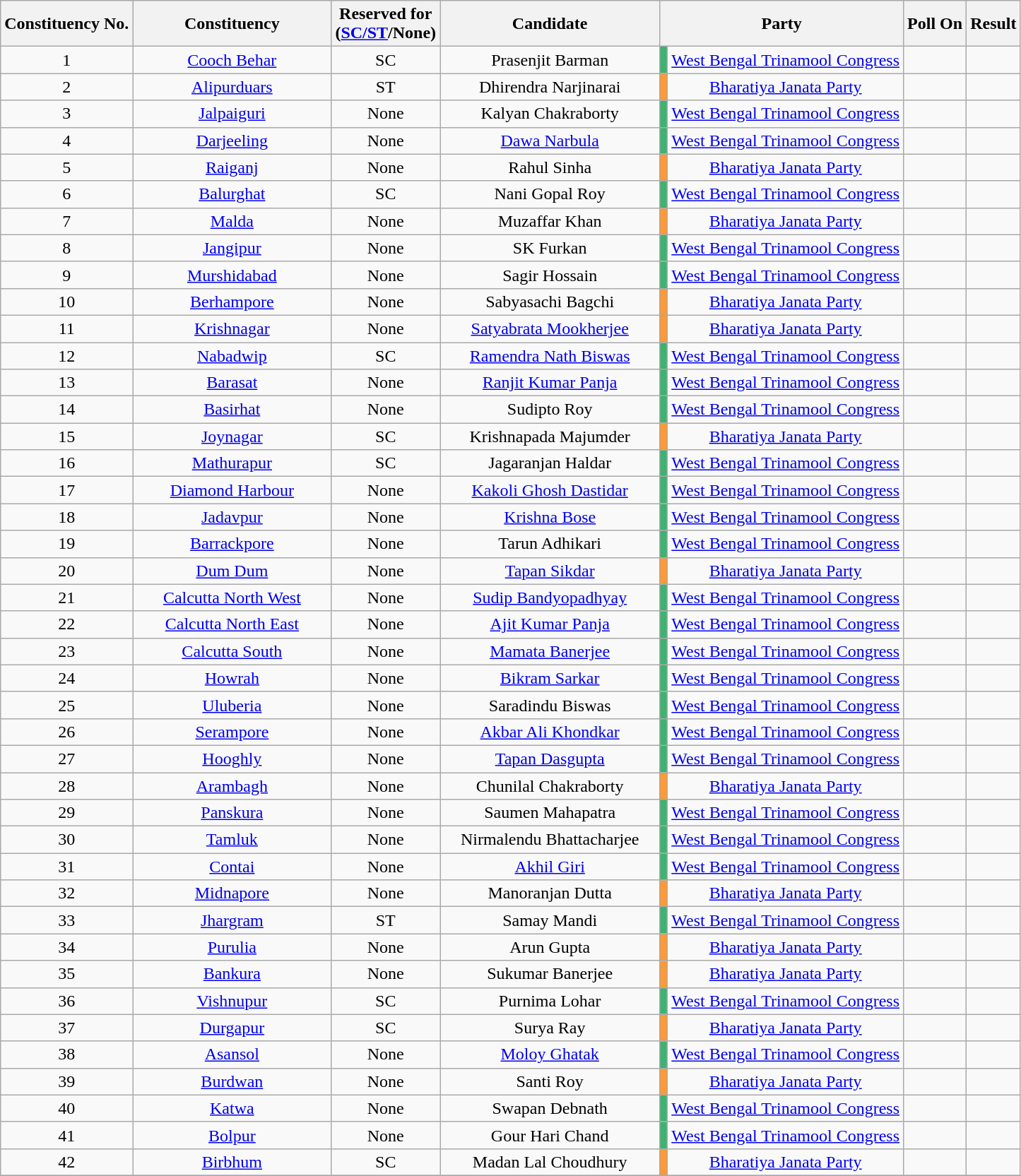<table class="wikitable sortable" style="text-align:center">
<tr>
<th>Constituency No.</th>
<th style="width:180px;">Constituency</th>
<th>Reserved for<br>(<a href='#'>SC/ST</a>/None)</th>
<th style="width:200px;">Candidate</th>
<th colspan="2">Party</th>
<th>Poll On</th>
<th>Result</th>
</tr>
<tr>
<td>1</td>
<td><a href='#'>Cooch Behar</a></td>
<td>SC</td>
<td>Prasenjit Barman</td>
<td bgcolor=#3CB371></td>
<td><a href='#'>West Bengal Trinamool Congress</a></td>
<td></td>
<td></td>
</tr>
<tr>
<td>2</td>
<td><a href='#'>Alipurduars</a></td>
<td>ST</td>
<td>Dhirendra Narjinarai</td>
<td bgcolor=#FF9933></td>
<td><a href='#'>Bharatiya Janata Party</a></td>
<td></td>
<td></td>
</tr>
<tr>
<td>3</td>
<td><a href='#'>Jalpaiguri</a></td>
<td>None</td>
<td>Kalyan Chakraborty</td>
<td bgcolor=#3CB371></td>
<td><a href='#'>West Bengal Trinamool Congress</a></td>
<td></td>
<td></td>
</tr>
<tr>
<td>4</td>
<td><a href='#'>Darjeeling</a></td>
<td>None</td>
<td><a href='#'>Dawa Narbula</a></td>
<td bgcolor=#3CB371></td>
<td><a href='#'>West Bengal Trinamool Congress</a></td>
<td></td>
<td></td>
</tr>
<tr>
<td>5</td>
<td><a href='#'>Raiganj</a></td>
<td>None</td>
<td>Rahul Sinha</td>
<td bgcolor=#FF9933></td>
<td><a href='#'>Bharatiya Janata Party</a></td>
<td></td>
<td></td>
</tr>
<tr>
<td>6</td>
<td><a href='#'>Balurghat</a></td>
<td>SC</td>
<td>Nani Gopal Roy</td>
<td bgcolor=#3CB371></td>
<td><a href='#'>West Bengal Trinamool Congress</a></td>
<td></td>
<td></td>
</tr>
<tr>
<td>7</td>
<td><a href='#'>Malda</a></td>
<td>None</td>
<td>Muzaffar Khan</td>
<td bgcolor=#FF9933></td>
<td><a href='#'>Bharatiya Janata Party</a></td>
<td></td>
<td></td>
</tr>
<tr>
<td>8</td>
<td><a href='#'>Jangipur</a></td>
<td>None</td>
<td>SK Furkan</td>
<td bgcolor=#3CB371></td>
<td><a href='#'>West Bengal Trinamool Congress</a></td>
<td></td>
<td></td>
</tr>
<tr>
<td>9</td>
<td><a href='#'>Murshidabad</a></td>
<td>None</td>
<td>Sagir Hossain</td>
<td bgcolor=#3CB371></td>
<td><a href='#'>West Bengal Trinamool Congress</a></td>
<td></td>
<td></td>
</tr>
<tr>
<td>10</td>
<td><a href='#'>Berhampore</a></td>
<td>None</td>
<td>Sabyasachi Bagchi</td>
<td bgcolor=#FF9933></td>
<td><a href='#'>Bharatiya Janata Party</a></td>
<td></td>
<td></td>
</tr>
<tr>
<td>11</td>
<td><a href='#'>Krishnagar</a></td>
<td>None</td>
<td><a href='#'>Satyabrata Mookherjee</a></td>
<td bgcolor=#FF9933></td>
<td><a href='#'>Bharatiya Janata Party</a></td>
<td></td>
<td></td>
</tr>
<tr>
<td>12</td>
<td><a href='#'>Nabadwip</a></td>
<td>SC</td>
<td><a href='#'>Ramendra Nath Biswas</a></td>
<td bgcolor=#3CB371></td>
<td><a href='#'>West Bengal Trinamool Congress</a></td>
<td></td>
<td></td>
</tr>
<tr>
<td>13</td>
<td><a href='#'>Barasat</a></td>
<td>None</td>
<td><a href='#'>Ranjit Kumar Panja</a></td>
<td bgcolor=#3CB371></td>
<td><a href='#'>West Bengal Trinamool Congress</a></td>
<td></td>
<td></td>
</tr>
<tr>
<td>14</td>
<td><a href='#'>Basirhat</a></td>
<td>None</td>
<td>Sudipto Roy</td>
<td bgcolor=#3CB371></td>
<td><a href='#'>West Bengal Trinamool Congress</a></td>
<td></td>
<td></td>
</tr>
<tr>
<td>15</td>
<td><a href='#'>Joynagar</a></td>
<td>SC</td>
<td>Krishnapada Majumder</td>
<td bgcolor=#FF9933></td>
<td><a href='#'>Bharatiya Janata Party</a></td>
<td></td>
<td></td>
</tr>
<tr>
<td>16</td>
<td><a href='#'>Mathurapur</a></td>
<td>SC</td>
<td>Jagaranjan Haldar</td>
<td bgcolor=#3CB371></td>
<td><a href='#'>West Bengal Trinamool Congress</a></td>
<td></td>
<td></td>
</tr>
<tr>
<td>17</td>
<td><a href='#'>Diamond Harbour</a></td>
<td>None</td>
<td><a href='#'>Kakoli Ghosh Dastidar</a></td>
<td bgcolor=#3CB371></td>
<td><a href='#'>West Bengal Trinamool Congress</a></td>
<td></td>
<td></td>
</tr>
<tr>
<td>18</td>
<td><a href='#'>Jadavpur</a></td>
<td>None</td>
<td><a href='#'>Krishna Bose</a></td>
<td bgcolor=#3CB371></td>
<td><a href='#'>West Bengal Trinamool Congress</a></td>
<td></td>
<td></td>
</tr>
<tr>
<td>19</td>
<td><a href='#'>Barrackpore</a></td>
<td>None</td>
<td>Tarun Adhikari</td>
<td bgcolor=#3CB371></td>
<td><a href='#'>West Bengal Trinamool Congress</a></td>
<td></td>
<td></td>
</tr>
<tr>
<td>20</td>
<td><a href='#'>Dum Dum</a></td>
<td>None</td>
<td><a href='#'>Tapan Sikdar</a></td>
<td bgcolor=#FF9933></td>
<td><a href='#'>Bharatiya Janata Party</a></td>
<td></td>
<td></td>
</tr>
<tr>
<td>21</td>
<td><a href='#'>Calcutta North West</a></td>
<td>None</td>
<td><a href='#'>Sudip Bandyopadhyay</a></td>
<td bgcolor=#3CB371></td>
<td><a href='#'>West Bengal Trinamool Congress</a></td>
<td></td>
<td></td>
</tr>
<tr>
<td>22</td>
<td><a href='#'>Calcutta North East</a></td>
<td>None</td>
<td><a href='#'>Ajit Kumar Panja</a></td>
<td bgcolor=#3CB371></td>
<td><a href='#'>West Bengal Trinamool Congress</a></td>
<td></td>
<td></td>
</tr>
<tr>
<td>23</td>
<td><a href='#'>Calcutta South</a></td>
<td>None</td>
<td><a href='#'>Mamata Banerjee</a></td>
<td bgcolor=#3CB371></td>
<td><a href='#'>West Bengal Trinamool Congress</a></td>
<td></td>
<td></td>
</tr>
<tr>
<td>24</td>
<td><a href='#'>Howrah</a></td>
<td>None</td>
<td><a href='#'>Bikram Sarkar</a></td>
<td bgcolor=#3CB371></td>
<td><a href='#'>West Bengal Trinamool Congress</a></td>
<td></td>
<td></td>
</tr>
<tr>
<td>25</td>
<td><a href='#'>Uluberia</a></td>
<td>None</td>
<td>Saradindu Biswas</td>
<td bgcolor=#3CB371></td>
<td><a href='#'>West Bengal Trinamool Congress</a></td>
<td></td>
<td></td>
</tr>
<tr>
<td>26</td>
<td><a href='#'>Serampore</a></td>
<td>None</td>
<td><a href='#'>Akbar Ali Khondkar</a></td>
<td bgcolor=#3CB371></td>
<td><a href='#'>West Bengal Trinamool Congress</a></td>
<td></td>
<td></td>
</tr>
<tr>
<td>27</td>
<td><a href='#'>Hooghly</a></td>
<td>None</td>
<td><a href='#'>Tapan Dasgupta</a></td>
<td bgcolor=#3CB371></td>
<td><a href='#'>West Bengal Trinamool Congress</a></td>
<td></td>
<td></td>
</tr>
<tr>
<td>28</td>
<td><a href='#'>Arambagh</a></td>
<td>None</td>
<td>Chunilal Chakraborty</td>
<td bgcolor=#FF9933></td>
<td><a href='#'>Bharatiya Janata Party</a></td>
<td></td>
<td></td>
</tr>
<tr>
<td>29</td>
<td><a href='#'>Panskura</a></td>
<td>None</td>
<td>Saumen Mahapatra</td>
<td bgcolor=#3CB371></td>
<td><a href='#'>West Bengal Trinamool Congress</a></td>
<td></td>
<td></td>
</tr>
<tr>
<td>30</td>
<td><a href='#'>Tamluk</a></td>
<td>None</td>
<td>Nirmalendu Bhattacharjee</td>
<td bgcolor=#3CB371></td>
<td><a href='#'>West Bengal Trinamool Congress</a></td>
<td></td>
<td></td>
</tr>
<tr>
<td>31</td>
<td><a href='#'>Contai</a></td>
<td>None</td>
<td><a href='#'>Akhil Giri</a></td>
<td bgcolor=#3CB371></td>
<td><a href='#'>West Bengal Trinamool Congress</a></td>
<td></td>
<td></td>
</tr>
<tr>
<td>32</td>
<td><a href='#'>Midnapore</a></td>
<td>None</td>
<td>Manoranjan Dutta</td>
<td bgcolor=#FF9933></td>
<td><a href='#'>Bharatiya Janata Party</a></td>
<td></td>
<td></td>
</tr>
<tr>
<td>33</td>
<td><a href='#'>Jhargram</a></td>
<td>ST</td>
<td>Samay Mandi</td>
<td bgcolor=#3CB371></td>
<td><a href='#'>West Bengal Trinamool Congress</a></td>
<td></td>
<td></td>
</tr>
<tr>
<td>34</td>
<td><a href='#'>Purulia</a></td>
<td>None</td>
<td>Arun Gupta</td>
<td bgcolor=#FF9933></td>
<td><a href='#'>Bharatiya Janata Party</a></td>
<td></td>
<td></td>
</tr>
<tr>
<td>35</td>
<td><a href='#'>Bankura</a></td>
<td>None</td>
<td>Sukumar Banerjee</td>
<td bgcolor=#FF9933></td>
<td><a href='#'>Bharatiya Janata Party</a></td>
<td></td>
<td></td>
</tr>
<tr>
<td>36</td>
<td><a href='#'>Vishnupur</a></td>
<td>SC</td>
<td>Purnima Lohar</td>
<td bgcolor=#3CB371></td>
<td><a href='#'>West Bengal Trinamool Congress</a></td>
<td></td>
<td></td>
</tr>
<tr>
<td>37</td>
<td><a href='#'>Durgapur</a></td>
<td>SC</td>
<td>Surya Ray</td>
<td bgcolor=#FF9933></td>
<td><a href='#'>Bharatiya Janata Party</a></td>
<td></td>
<td></td>
</tr>
<tr>
<td>38</td>
<td><a href='#'>Asansol</a></td>
<td>None</td>
<td><a href='#'>Moloy Ghatak</a></td>
<td bgcolor=#3CB371></td>
<td><a href='#'>West Bengal Trinamool Congress</a></td>
<td></td>
<td></td>
</tr>
<tr>
<td>39</td>
<td><a href='#'>Burdwan</a></td>
<td>None</td>
<td>Santi Roy</td>
<td bgcolor=#FF9933></td>
<td><a href='#'>Bharatiya Janata Party</a></td>
<td></td>
<td></td>
</tr>
<tr>
<td>40</td>
<td><a href='#'>Katwa</a></td>
<td>None</td>
<td>Swapan Debnath</td>
<td bgcolor=#3CB371></td>
<td><a href='#'>West Bengal Trinamool Congress</a></td>
<td></td>
<td></td>
</tr>
<tr>
<td>41</td>
<td><a href='#'>Bolpur</a></td>
<td>None</td>
<td>Gour Hari Chand</td>
<td bgcolor=#3CB371></td>
<td><a href='#'>West Bengal Trinamool Congress</a></td>
<td></td>
<td></td>
</tr>
<tr>
<td>42</td>
<td><a href='#'>Birbhum</a></td>
<td>SC</td>
<td>Madan Lal Choudhury</td>
<td bgcolor=#FF9933></td>
<td><a href='#'>Bharatiya Janata Party</a></td>
<td></td>
<td></td>
</tr>
<tr>
</tr>
</table>
